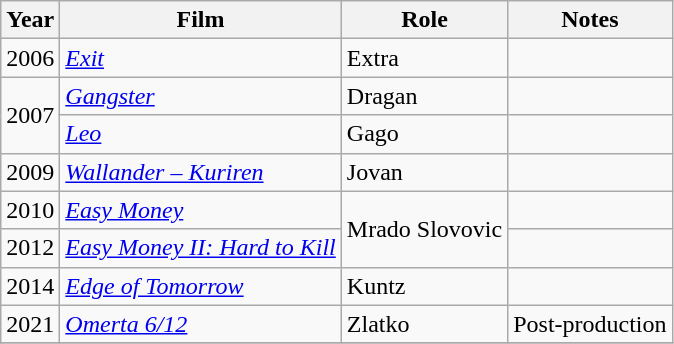<table class=wikitable>
<tr>
<th>Year</th>
<th>Film</th>
<th>Role</th>
<th>Notes</th>
</tr>
<tr>
<td>2006</td>
<td><em><a href='#'>Exit</a></em></td>
<td>Extra</td>
<td></td>
</tr>
<tr>
<td rowspan="2">2007</td>
<td><em><a href='#'>Gangster</a></em></td>
<td>Dragan</td>
<td></td>
</tr>
<tr>
<td><em><a href='#'>Leo</a></em></td>
<td>Gago</td>
<td></td>
</tr>
<tr>
<td>2009</td>
<td><em><a href='#'>Wallander – Kuriren</a></em></td>
<td>Jovan</td>
<td></td>
</tr>
<tr>
<td>2010</td>
<td><em><a href='#'>Easy Money</a></em></td>
<td rowspan="2">Mrado Slovovic</td>
<td></td>
</tr>
<tr>
<td>2012</td>
<td><em><a href='#'>Easy Money II: Hard to Kill</a></em></td>
<td></td>
</tr>
<tr>
<td>2014</td>
<td><em><a href='#'>Edge of Tomorrow</a></em></td>
<td>Kuntz</td>
<td></td>
</tr>
<tr>
<td>2021</td>
<td><em><a href='#'>Omerta 6/12</a></em></td>
<td>Zlatko</td>
<td>Post-production</td>
</tr>
<tr>
</tr>
</table>
